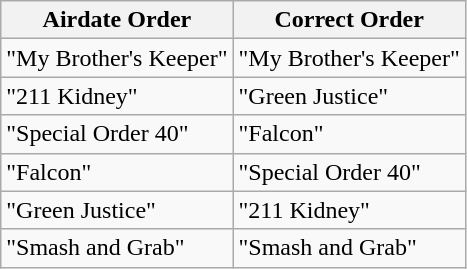<table class="wikitable">
<tr>
<th>Airdate Order</th>
<th>Correct Order</th>
</tr>
<tr>
<td>"My Brother's Keeper"</td>
<td>"My Brother's Keeper"</td>
</tr>
<tr>
<td>"211 Kidney"</td>
<td>"Green Justice"</td>
</tr>
<tr>
<td>"Special Order 40"</td>
<td>"Falcon"</td>
</tr>
<tr>
<td>"Falcon"</td>
<td>"Special Order 40"</td>
</tr>
<tr>
<td>"Green Justice"</td>
<td>"211 Kidney"</td>
</tr>
<tr>
<td>"Smash and Grab"</td>
<td>"Smash and Grab"</td>
</tr>
</table>
